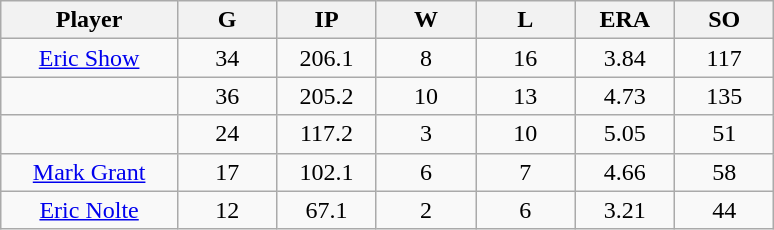<table class="wikitable sortable">
<tr>
<th bgcolor="#DDDDFF" width="16%">Player</th>
<th bgcolor="#DDDDFF" width="9%">G</th>
<th bgcolor="#DDDDFF" width="9%">IP</th>
<th bgcolor="#DDDDFF" width="9%">W</th>
<th bgcolor="#DDDDFF" width="9%">L</th>
<th bgcolor="#DDDDFF" width="9%">ERA</th>
<th bgcolor="#DDDDFF" width="9%">SO</th>
</tr>
<tr align="center">
<td><a href='#'>Eric Show</a></td>
<td>34</td>
<td>206.1</td>
<td>8</td>
<td>16</td>
<td>3.84</td>
<td>117</td>
</tr>
<tr align=center>
<td></td>
<td>36</td>
<td>205.2</td>
<td>10</td>
<td>13</td>
<td>4.73</td>
<td>135</td>
</tr>
<tr align="center">
<td></td>
<td>24</td>
<td>117.2</td>
<td>3</td>
<td>10</td>
<td>5.05</td>
<td>51</td>
</tr>
<tr align="center">
<td><a href='#'>Mark Grant</a></td>
<td>17</td>
<td>102.1</td>
<td>6</td>
<td>7</td>
<td>4.66</td>
<td>58</td>
</tr>
<tr align=center>
<td><a href='#'>Eric Nolte</a></td>
<td>12</td>
<td>67.1</td>
<td>2</td>
<td>6</td>
<td>3.21</td>
<td>44</td>
</tr>
</table>
